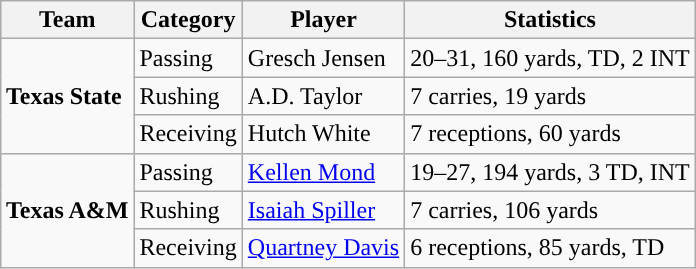<table class="wikitable" style="float: right;">
<tr>
<th>Team</th>
<th>Category</th>
<th>Player</th>
<th>Statistics</th>
</tr>
<tr>
<td rowspan=3><strong>Texas State</strong></td>
<td>Passing</td>
<td>Gresch Jensen</td>
<td>20–31, 160 yards, TD, 2 INT</td>
</tr>
<tr>
<td>Rushing</td>
<td>A.D. Taylor</td>
<td>7 carries, 19 yards</td>
</tr>
<tr>
<td>Receiving</td>
<td>Hutch White</td>
<td>7 receptions, 60 yards</td>
</tr>
<tr>
<td rowspan=3><strong>Texas A&M</strong></td>
<td>Passing</td>
<td><a href='#'>Kellen Mond</a></td>
<td>19–27, 194 yards, 3 TD, INT</td>
</tr>
<tr>
<td>Rushing</td>
<td><a href='#'>Isaiah Spiller</a></td>
<td>7 carries, 106 yards</td>
</tr>
<tr>
<td>Receiving</td>
<td><a href='#'>Quartney Davis</a></td>
<td>6 receptions, 85 yards, TD</td>
</tr>
</table>
